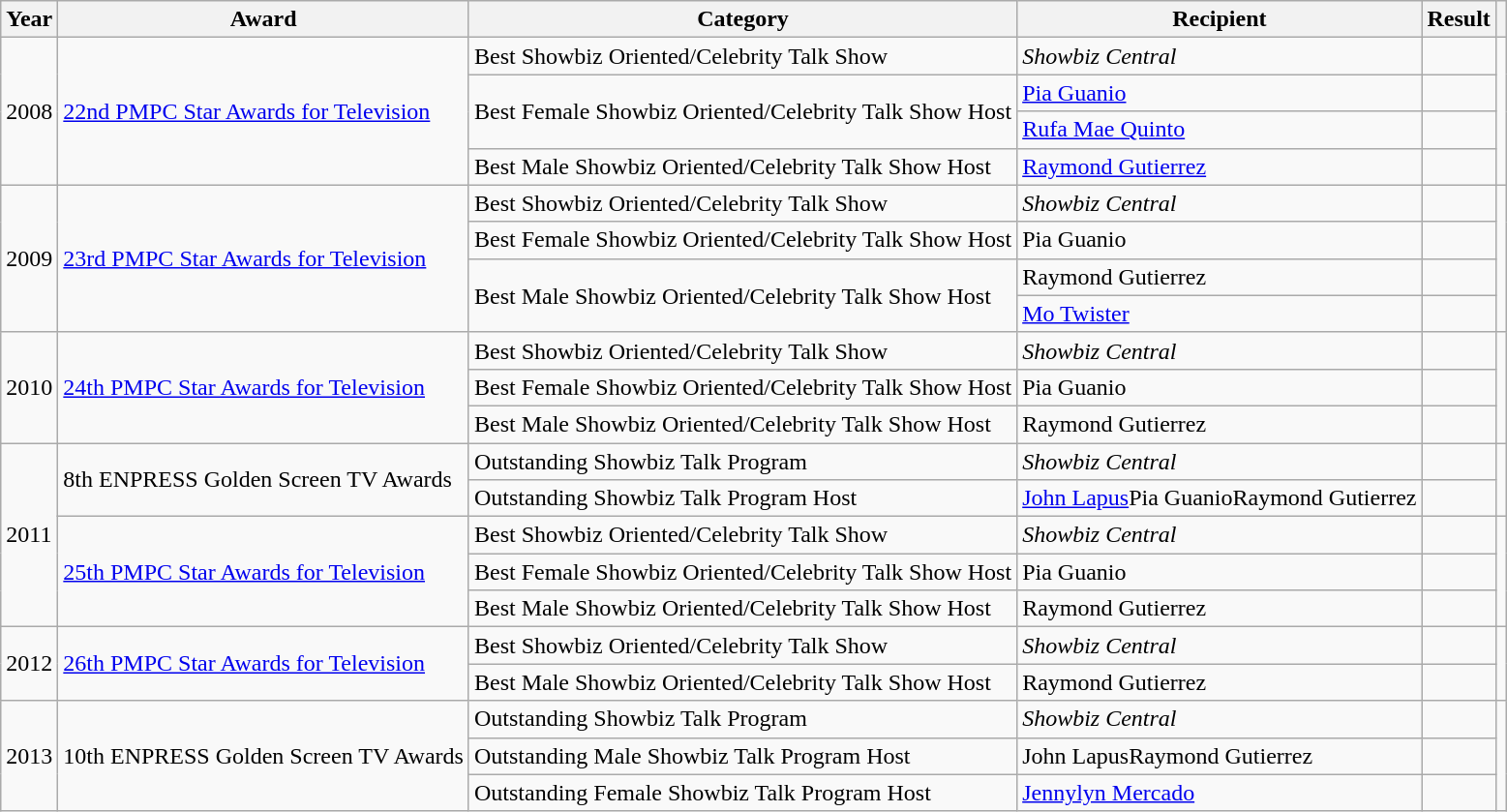<table class="wikitable">
<tr>
<th>Year</th>
<th>Award</th>
<th>Category</th>
<th>Recipient</th>
<th>Result</th>
<th></th>
</tr>
<tr>
<td rowspan=4>2008</td>
<td rowspan=4><a href='#'>22nd PMPC Star Awards for Television</a></td>
<td>Best Showbiz Oriented/Celebrity Talk Show</td>
<td><em>Showbiz Central</em></td>
<td></td>
<td rowspan=4></td>
</tr>
<tr>
<td rowspan=2>Best Female Showbiz Oriented/Celebrity Talk Show Host</td>
<td><a href='#'>Pia Guanio</a></td>
<td></td>
</tr>
<tr>
<td><a href='#'>Rufa Mae Quinto</a></td>
<td></td>
</tr>
<tr>
<td>Best Male Showbiz Oriented/Celebrity Talk Show Host</td>
<td><a href='#'>Raymond Gutierrez</a></td>
<td></td>
</tr>
<tr>
<td rowspan=4>2009</td>
<td rowspan=4><a href='#'>23rd PMPC Star Awards for Television</a></td>
<td>Best Showbiz Oriented/Celebrity Talk Show</td>
<td><em>Showbiz Central</em></td>
<td></td>
<td rowspan=4></td>
</tr>
<tr>
<td>Best Female Showbiz Oriented/Celebrity Talk Show Host</td>
<td>Pia Guanio</td>
<td></td>
</tr>
<tr>
<td rowspan=2>Best Male Showbiz Oriented/Celebrity Talk Show Host</td>
<td>Raymond Gutierrez</td>
<td></td>
</tr>
<tr>
<td><a href='#'>Mo Twister</a></td>
<td></td>
</tr>
<tr>
<td rowspan=3>2010</td>
<td rowspan=3><a href='#'>24th PMPC Star Awards for Television</a></td>
<td>Best Showbiz Oriented/Celebrity Talk Show</td>
<td><em>Showbiz Central</em></td>
<td></td>
<td rowspan=3></td>
</tr>
<tr>
<td>Best Female Showbiz Oriented/Celebrity Talk Show Host</td>
<td>Pia Guanio</td>
<td></td>
</tr>
<tr>
<td>Best Male Showbiz Oriented/Celebrity Talk Show Host</td>
<td>Raymond Gutierrez</td>
<td></td>
</tr>
<tr>
<td rowspan=5>2011</td>
<td rowspan=2>8th ENPRESS Golden Screen TV Awards</td>
<td>Outstanding Showbiz Talk Program</td>
<td><em>Showbiz Central</em></td>
<td></td>
<td rowspan=2></td>
</tr>
<tr>
<td>Outstanding Showbiz Talk Program Host</td>
<td><a href='#'>John Lapus</a>Pia GuanioRaymond Gutierrez</td>
<td></td>
</tr>
<tr>
<td rowspan=3><a href='#'>25th PMPC Star Awards for Television</a></td>
<td>Best Showbiz Oriented/Celebrity Talk Show</td>
<td><em>Showbiz Central</em></td>
<td></td>
<td rowspan=3></td>
</tr>
<tr>
<td>Best Female Showbiz Oriented/Celebrity Talk Show Host</td>
<td>Pia Guanio</td>
<td></td>
</tr>
<tr>
<td>Best Male Showbiz Oriented/Celebrity Talk Show Host</td>
<td>Raymond Gutierrez</td>
<td></td>
</tr>
<tr>
<td rowspan=2>2012</td>
<td rowspan=2><a href='#'>26th PMPC Star Awards for Television</a></td>
<td>Best Showbiz Oriented/Celebrity Talk Show</td>
<td><em>Showbiz Central</em></td>
<td></td>
<td rowspan=2></td>
</tr>
<tr>
<td>Best Male Showbiz Oriented/Celebrity Talk Show Host</td>
<td>Raymond Gutierrez</td>
<td></td>
</tr>
<tr>
<td rowspan=3>2013</td>
<td rowspan=3>10th ENPRESS Golden Screen TV Awards</td>
<td>Outstanding Showbiz Talk Program</td>
<td><em>Showbiz Central</em></td>
<td></td>
<td rowspan=3></td>
</tr>
<tr>
<td>Outstanding Male Showbiz Talk Program Host</td>
<td>John LapusRaymond Gutierrez</td>
<td></td>
</tr>
<tr>
<td>Outstanding Female Showbiz Talk Program Host</td>
<td><a href='#'>Jennylyn Mercado</a></td>
<td></td>
</tr>
</table>
